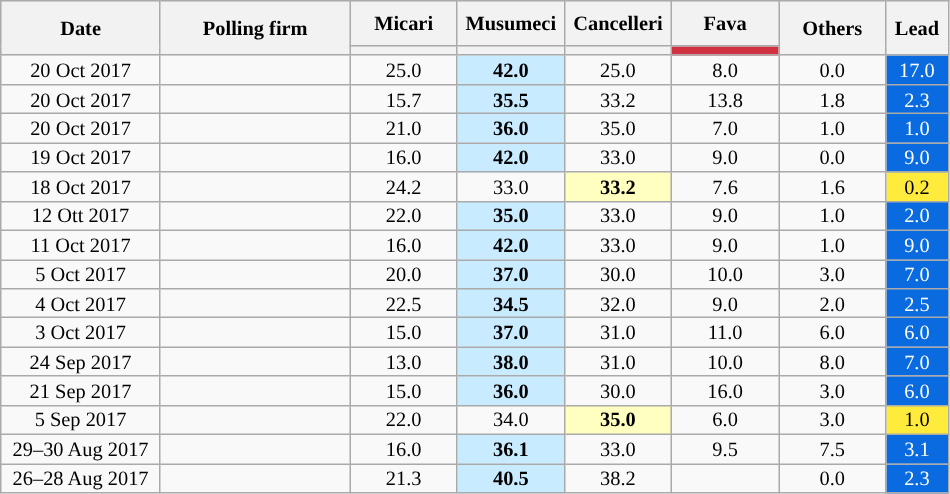<table class=wikitable style="text-align:center;font-size:85%;line-height:13px">
<tr style="height:30px; background-color:#E9E9E9">
<th style="width:100px;" rowspan="2">Date</th>
<th style="width:120px;" rowspan="2">Polling firm</th>
<th style="width:65px;">Micari</th>
<th style="width:65px;">Musumeci</th>
<th style="width:65px;">Cancelleri</th>
<th style="width:65px;">Fava</th>
<th style="width:65px;" rowspan="2">Others</th>
<th style="width:35px;" rowspan="2">Lead</th>
</tr>
<tr>
<th style="background:"></th>
<th style="background:"></th>
<th style="background:"></th>
<th style="background:#D13241;"></th>
</tr>
<tr>
<td>20 Oct 2017</td>
<td></td>
<td>25.0</td>
<td style="background:#C8EBFF"><strong>42.0</strong></td>
<td>25.0</td>
<td>8.0</td>
<td>0.0</td>
<td style="background:#0A6BE1; color:white;">17.0</td>
</tr>
<tr>
<td>20 Oct 2017</td>
<td></td>
<td>15.7</td>
<td style="background:#C8EBFF"><strong>35.5</strong></td>
<td>33.2</td>
<td>13.8</td>
<td>1.8</td>
<td style="background:#0A6BE1; color:white;">2.3</td>
</tr>
<tr>
<td>20 Oct 2017</td>
<td> </td>
<td>21.0</td>
<td style="background:#C8EBFF"><strong>36.0</strong></td>
<td>35.0</td>
<td>7.0</td>
<td>1.0</td>
<td style="background:#0A6BE1; color:white;">1.0</td>
</tr>
<tr>
<td>19 Oct 2017</td>
<td> </td>
<td>16.0</td>
<td style="background:#C8EBFF"><strong>42.0</strong></td>
<td>33.0</td>
<td>9.0</td>
<td>0.0</td>
<td style="background:#0A6BE1; color:white;">9.0</td>
</tr>
<tr>
<td>18 Oct 2017</td>
<td></td>
<td>24.2</td>
<td>33.0</td>
<td style="background:#FFFFBF"><strong>33.2</strong></td>
<td>7.6</td>
<td>1.6</td>
<td style="background:#FEEB3B; color:black;">0.2</td>
</tr>
<tr>
<td>12 Ott 2017</td>
<td></td>
<td>22.0</td>
<td style="background:#C8EBFF"><strong>35.0</strong></td>
<td>33.0</td>
<td>9.0</td>
<td>1.0</td>
<td style="background:#0A6BE1; color:white;">2.0</td>
</tr>
<tr>
<td>11 Oct 2017</td>
<td></td>
<td>16.0</td>
<td style="background:#C8EBFF"><strong>42.0</strong></td>
<td>33.0</td>
<td>9.0</td>
<td>1.0</td>
<td style="background:#0A6BE1; color:white;">9.0</td>
</tr>
<tr>
<td>5 Oct 2017</td>
<td></td>
<td>20.0</td>
<td style="background:#C8EBFF"><strong>37.0</strong></td>
<td>30.0</td>
<td>10.0</td>
<td>3.0</td>
<td style="background:#0A6BE1; color:white;">7.0</td>
</tr>
<tr>
<td>4 Oct 2017</td>
<td></td>
<td>22.5</td>
<td style="background:#C8EBFF"><strong>34.5</strong></td>
<td>32.0</td>
<td>9.0</td>
<td>2.0</td>
<td style="background:#0A6BE1; color:white;">2.5</td>
</tr>
<tr>
<td>3 Oct 2017</td>
<td></td>
<td>15.0</td>
<td style="background:#C8EBFF"><strong>37.0</strong></td>
<td>31.0</td>
<td>11.0</td>
<td>6.0</td>
<td style="background:#0A6BE1; color:white;">6.0</td>
</tr>
<tr>
<td>24 Sep 2017</td>
<td></td>
<td>13.0</td>
<td style="background:#C8EBFF"><strong>38.0</strong></td>
<td>31.0</td>
<td>10.0</td>
<td>8.0</td>
<td style="background:#0A6BE1; color:white;">7.0</td>
</tr>
<tr>
<td>21 Sep 2017</td>
<td></td>
<td>15.0</td>
<td style="background:#C8EBFF"><strong>36.0</strong></td>
<td>30.0</td>
<td>16.0</td>
<td>3.0</td>
<td style="background:#0A6BE1; color:white;">6.0</td>
</tr>
<tr>
<td>5 Sep 2017</td>
<td></td>
<td>22.0</td>
<td>34.0</td>
<td style="background:#FFFFBF"><strong>35.0</strong></td>
<td>6.0</td>
<td>3.0</td>
<td style="background:#FFEB3B; color:black;">1.0</td>
</tr>
<tr>
<td>29–30 Aug 2017</td>
<td></td>
<td>16.0</td>
<td style="background:#C8EBFF"><strong>36.1</strong></td>
<td>33.0</td>
<td>9.5</td>
<td>7.5</td>
<td style="background:#0A6BE1; color:white;">3.1</td>
</tr>
<tr>
<td>26–28 Aug 2017</td>
<td></td>
<td>21.3</td>
<td style="background:#C8EBFF"><strong>40.5</strong></td>
<td>38.2</td>
<td></td>
<td>0.0</td>
<td style="background:#0A6BE1; color:white;">2.3</td>
</tr>
</table>
